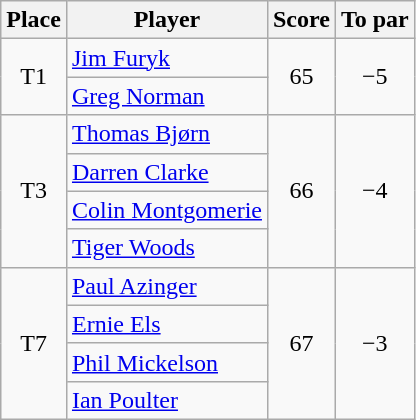<table class="wikitable">
<tr>
<th>Place</th>
<th>Player</th>
<th>Score</th>
<th>To par</th>
</tr>
<tr>
<td rowspan="2" align=center>T1</td>
<td> <a href='#'>Jim Furyk</a></td>
<td rowspan="2" align=center>65</td>
<td rowspan="2" align=center>−5</td>
</tr>
<tr>
<td> <a href='#'>Greg Norman</a></td>
</tr>
<tr>
<td rowspan="4" align=center>T3</td>
<td> <a href='#'>Thomas Bjørn</a></td>
<td rowspan="4" align=center>66</td>
<td rowspan="4" align=center>−4</td>
</tr>
<tr>
<td> <a href='#'>Darren Clarke</a></td>
</tr>
<tr>
<td> <a href='#'>Colin Montgomerie</a></td>
</tr>
<tr>
<td> <a href='#'>Tiger Woods</a></td>
</tr>
<tr>
<td rowspan="4" align=center>T7</td>
<td> <a href='#'>Paul Azinger</a></td>
<td rowspan="4" align=center>67</td>
<td rowspan="4" align=center>−3</td>
</tr>
<tr>
<td> <a href='#'>Ernie Els</a></td>
</tr>
<tr>
<td> <a href='#'>Phil Mickelson</a></td>
</tr>
<tr>
<td> <a href='#'>Ian Poulter</a></td>
</tr>
</table>
